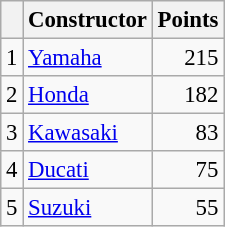<table class="wikitable" style="font-size: 95%;">
<tr>
<th></th>
<th>Constructor</th>
<th>Points</th>
</tr>
<tr>
<td align=center>1</td>
<td> <a href='#'>Yamaha</a></td>
<td align=right>215</td>
</tr>
<tr>
<td align=center>2</td>
<td> <a href='#'>Honda</a></td>
<td align=right>182</td>
</tr>
<tr>
<td align=center>3</td>
<td> <a href='#'>Kawasaki</a></td>
<td align=right>83</td>
</tr>
<tr>
<td align=center>4</td>
<td> <a href='#'>Ducati</a></td>
<td align=right>75</td>
</tr>
<tr>
<td align=center>5</td>
<td> <a href='#'>Suzuki</a></td>
<td align=right>55</td>
</tr>
</table>
